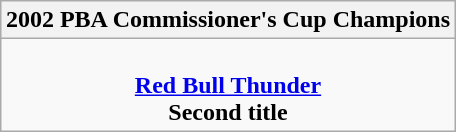<table class=wikitable style="text-align:center; margin:auto">
<tr>
<th>2002 PBA Commissioner's Cup Champions</th>
</tr>
<tr>
<td><br> <strong><a href='#'>Red Bull Thunder</a></strong> <br> <strong>Second title</strong></td>
</tr>
</table>
